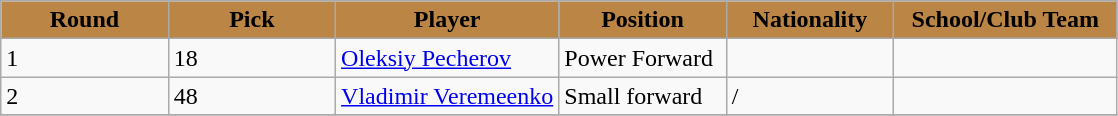<table class="wikitable sortable sortable">
<tr>
<th style="background:#BA8545;" width="15%">Round</th>
<th style="background:#BA8545;" width="15%">Pick</th>
<th style="background:#BA8545;" width="20%">Player</th>
<th style="background:#BA8545;" width="15%">Position</th>
<th style="background:#BA8545;" width="15%">Nationality</th>
<th style="background:#BA8545;" width="20%">School/Club Team</th>
</tr>
<tr>
<td>1</td>
<td>18</td>
<td><a href='#'>Oleksiy Pecherov</a></td>
<td>Power Forward</td>
<td></td>
<td></td>
</tr>
<tr>
<td>2</td>
<td>48</td>
<td><a href='#'>Vladimir Veremeenko</a></td>
<td>Small forward</td>
<td>/</td>
<td></td>
</tr>
<tr>
</tr>
</table>
